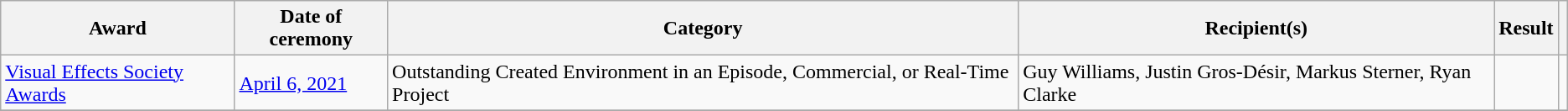<table class="wikitable sortable plainrowheaders">
<tr>
<th scope="col">Award</th>
<th scope="col">Date of ceremony</th>
<th scope="col">Category</th>
<th scope="col">Recipient(s)</th>
<th scope="col">Result</th>
<th scope="col" class="unsortable"></th>
</tr>
<tr>
<td><a href='#'>Visual Effects Society Awards</a></td>
<td><a href='#'>April 6, 2021</a></td>
<td>Outstanding Created Environment in an Episode, Commercial, or Real-Time Project</td>
<td>Guy Williams, Justin Gros-Désir, Markus Sterner, Ryan Clarke </td>
<td></td>
<td></td>
</tr>
<tr>
</tr>
</table>
